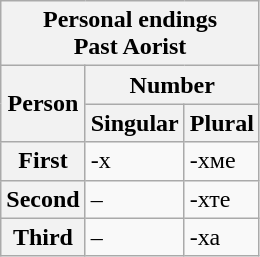<table class="wikitable">
<tr>
<th colspan="3">Personal endings<br>Past Aorist</th>
</tr>
<tr>
<th rowspan="2">Person</th>
<th colspan="2">Number</th>
</tr>
<tr>
<th>Singular</th>
<th>Plural</th>
</tr>
<tr>
<th>First</th>
<td>-х</td>
<td>-хме</td>
</tr>
<tr>
<th>Second</th>
<td>–</td>
<td>-хте</td>
</tr>
<tr>
<th>Third</th>
<td>–</td>
<td>-ха</td>
</tr>
</table>
